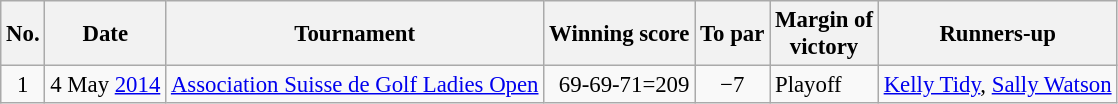<table class="wikitable" style="font-size:95%;">
<tr>
<th>No.</th>
<th>Date</th>
<th>Tournament</th>
<th>Winning score</th>
<th>To par</th>
<th>Margin of<br>victory</th>
<th>Runners-up</th>
</tr>
<tr>
<td align=center>1</td>
<td align=right>4 May <a href='#'>2014</a></td>
<td><a href='#'>Association Suisse de Golf Ladies Open</a></td>
<td align=right>69-69-71=209</td>
<td align=center>−7</td>
<td>Playoff</td>
<td> <a href='#'>Kelly Tidy</a>,  <a href='#'>Sally Watson</a></td>
</tr>
</table>
